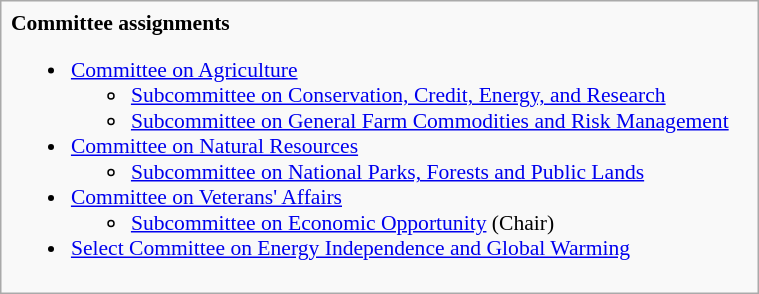<table class="infobox" style="font-size: 90%; width: 40%;">
<tr>
<td><strong>Committee assignments</strong><br><ul><li><a href='#'>Committee on Agriculture</a><ul><li><a href='#'>Subcommittee on Conservation, Credit, Energy, and Research</a></li><li><a href='#'>Subcommittee on General Farm Commodities and Risk Management</a></li></ul></li><li><a href='#'>Committee on Natural Resources</a><ul><li><a href='#'>Subcommittee on National Parks, Forests and Public Lands</a></li></ul></li><li><a href='#'>Committee on Veterans' Affairs</a><ul><li><a href='#'>Subcommittee on Economic Opportunity</a> (Chair)</li></ul></li><li><a href='#'>Select Committee on Energy Independence and Global Warming</a></li></ul></td>
</tr>
</table>
